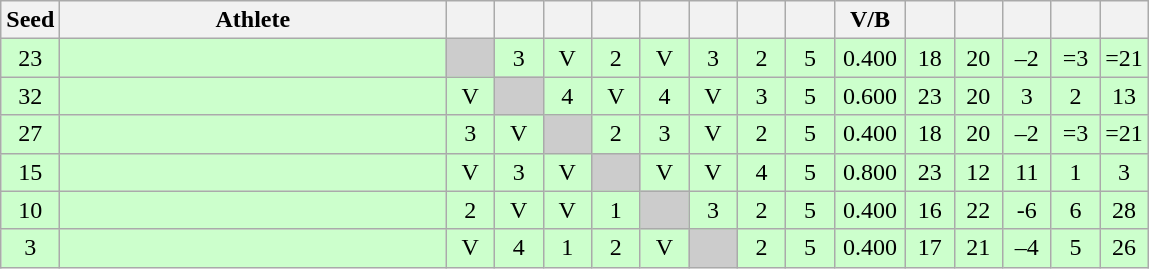<table class="wikitable" style="text-align:center">
<tr>
<th width="25">Seed</th>
<th width="250">Athlete</th>
<th width="25"></th>
<th width="25"></th>
<th width="25"></th>
<th width="25"></th>
<th width="25"></th>
<th width="25"></th>
<th width="25"></th>
<th width="25"></th>
<th width="40">V/B</th>
<th width="25"></th>
<th width="25"></th>
<th width="25"></th>
<th width="25"></th>
<th width="25"></th>
</tr>
<tr bgcolor=ccffcc>
<td>23</td>
<td align=left></td>
<td bgcolor="#cccccc"></td>
<td>3</td>
<td>V</td>
<td>2</td>
<td>V</td>
<td>3</td>
<td>2</td>
<td>5</td>
<td>0.400</td>
<td>18</td>
<td>20</td>
<td>–2</td>
<td>=3</td>
<td>=21</td>
</tr>
<tr bgcolor=ccffcc>
<td>32</td>
<td align=left></td>
<td>V</td>
<td bgcolor="#cccccc"></td>
<td>4</td>
<td>V</td>
<td>4</td>
<td>V</td>
<td>3</td>
<td>5</td>
<td>0.600</td>
<td>23</td>
<td>20</td>
<td>3</td>
<td>2</td>
<td>13</td>
</tr>
<tr bgcolor=ccffcc>
<td>27</td>
<td align=left></td>
<td>3</td>
<td>V</td>
<td bgcolor="#cccccc"></td>
<td>2</td>
<td>3</td>
<td>V</td>
<td>2</td>
<td>5</td>
<td>0.400</td>
<td>18</td>
<td>20</td>
<td>–2</td>
<td>=3</td>
<td>=21</td>
</tr>
<tr bgcolor=ccffcc>
<td>15</td>
<td align=left></td>
<td>V</td>
<td>3</td>
<td>V</td>
<td bgcolor="#cccccc"></td>
<td>V</td>
<td>V</td>
<td>4</td>
<td>5</td>
<td>0.800</td>
<td>23</td>
<td>12</td>
<td>11</td>
<td>1</td>
<td>3</td>
</tr>
<tr bgcolor=ccffcc>
<td>10</td>
<td align=left></td>
<td>2</td>
<td>V</td>
<td>V</td>
<td>1</td>
<td bgcolor="#cccccc"></td>
<td>3</td>
<td>2</td>
<td>5</td>
<td>0.400</td>
<td>16</td>
<td>22</td>
<td>-6</td>
<td>6</td>
<td>28</td>
</tr>
<tr bgcolor=ccffcc>
<td>3</td>
<td align=left></td>
<td>V</td>
<td>4</td>
<td>1</td>
<td>2</td>
<td>V</td>
<td bgcolor="#cccccc"></td>
<td>2</td>
<td>5</td>
<td>0.400</td>
<td>17</td>
<td>21</td>
<td>–4</td>
<td>5</td>
<td>26</td>
</tr>
</table>
